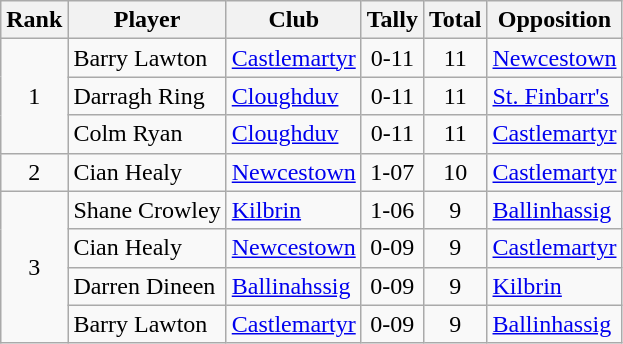<table class="wikitable">
<tr>
<th>Rank</th>
<th>Player</th>
<th>Club</th>
<th>Tally</th>
<th>Total</th>
<th>Opposition</th>
</tr>
<tr>
<td rowspan="3" style="text-align:center;">1</td>
<td>Barry Lawton</td>
<td><a href='#'>Castlemartyr</a></td>
<td align=center>0-11</td>
<td align=center>11</td>
<td><a href='#'>Newcestown</a></td>
</tr>
<tr>
<td>Darragh Ring</td>
<td><a href='#'>Cloughduv</a></td>
<td align=center>0-11</td>
<td align=center>11</td>
<td><a href='#'>St. Finbarr's</a></td>
</tr>
<tr>
<td>Colm Ryan</td>
<td><a href='#'>Cloughduv</a></td>
<td align=center>0-11</td>
<td align=center>11</td>
<td><a href='#'>Castlemartyr</a></td>
</tr>
<tr>
<td rowspan="1" style="text-align:center;">2</td>
<td>Cian Healy</td>
<td><a href='#'>Newcestown</a></td>
<td align=center>1-07</td>
<td align=center>10</td>
<td><a href='#'>Castlemartyr</a></td>
</tr>
<tr>
<td rowspan="4" style="text-align:center;">3</td>
<td>Shane Crowley</td>
<td><a href='#'>Kilbrin</a></td>
<td align=center>1-06</td>
<td align=center>9</td>
<td><a href='#'>Ballinhassig</a></td>
</tr>
<tr>
<td>Cian Healy</td>
<td><a href='#'>Newcestown</a></td>
<td align=center>0-09</td>
<td align=center>9</td>
<td><a href='#'>Castlemartyr</a></td>
</tr>
<tr>
<td>Darren Dineen</td>
<td><a href='#'>Ballinahssig</a></td>
<td align=center>0-09</td>
<td align=center>9</td>
<td><a href='#'>Kilbrin</a></td>
</tr>
<tr>
<td>Barry Lawton</td>
<td><a href='#'>Castlemartyr</a></td>
<td align=center>0-09</td>
<td align=center>9</td>
<td><a href='#'>Ballinhassig</a></td>
</tr>
</table>
